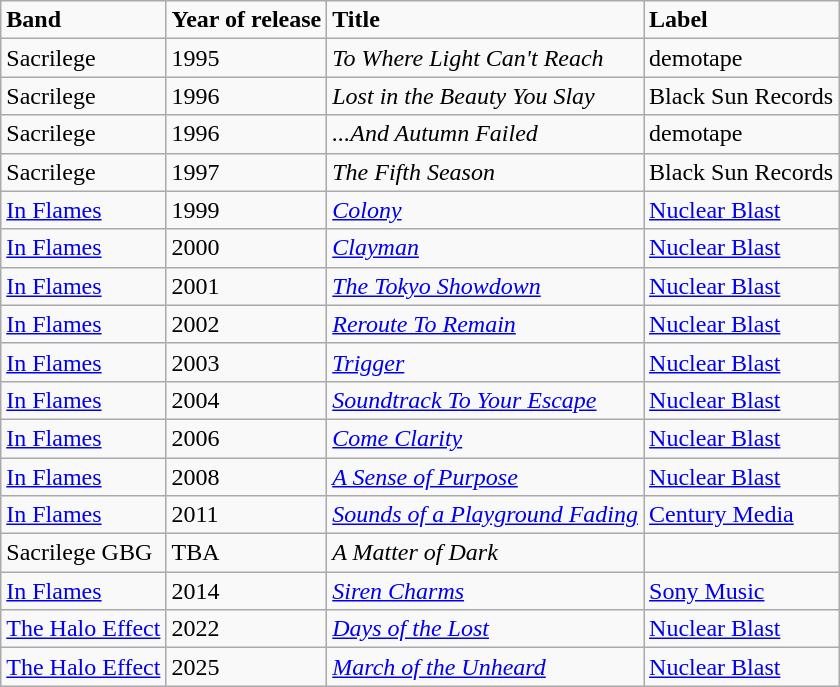<table class="wikitable">
<tr>
<td><strong>Band</strong></td>
<td><strong>Year of release</strong></td>
<td><strong>Title</strong></td>
<td><strong>Label</strong></td>
</tr>
<tr>
<td>Sacrilege</td>
<td>1995</td>
<td><em>To Where Light Can't Reach</em></td>
<td>demotape</td>
</tr>
<tr>
<td>Sacrilege</td>
<td>1996</td>
<td><em>Lost in the Beauty You Slay</em></td>
<td>Black Sun Records</td>
</tr>
<tr>
<td>Sacrilege</td>
<td>1996</td>
<td><em>...And Autumn Failed</em></td>
<td>demotape</td>
</tr>
<tr>
<td>Sacrilege</td>
<td>1997</td>
<td><em>The Fifth Season</em></td>
<td>Black Sun Records</td>
</tr>
<tr>
<td><a href='#'>In Flames</a></td>
<td>1999</td>
<td><em><a href='#'>Colony</a></em></td>
<td><a href='#'>Nuclear Blast</a></td>
</tr>
<tr>
<td><a href='#'>In Flames</a></td>
<td>2000</td>
<td><em><a href='#'>Clayman</a></em></td>
<td><a href='#'>Nuclear Blast</a></td>
</tr>
<tr>
<td><a href='#'>In Flames</a></td>
<td>2001</td>
<td><em><a href='#'>The Tokyo Showdown</a></em></td>
<td><a href='#'>Nuclear Blast</a></td>
</tr>
<tr>
<td><a href='#'>In Flames</a></td>
<td>2002</td>
<td><em><a href='#'>Reroute To Remain</a></em></td>
<td><a href='#'>Nuclear Blast</a></td>
</tr>
<tr>
<td><a href='#'>In Flames</a></td>
<td>2003</td>
<td><em><a href='#'>Trigger</a></em></td>
<td><a href='#'>Nuclear Blast</a></td>
</tr>
<tr>
<td><a href='#'>In Flames</a></td>
<td>2004</td>
<td><em><a href='#'>Soundtrack To Your Escape</a></em></td>
<td><a href='#'>Nuclear Blast</a></td>
</tr>
<tr>
<td><a href='#'>In Flames</a></td>
<td>2006</td>
<td><em><a href='#'>Come Clarity</a></em></td>
<td><a href='#'>Nuclear Blast</a></td>
</tr>
<tr>
<td><a href='#'>In Flames</a></td>
<td>2008</td>
<td><em><a href='#'>A Sense of Purpose</a></em></td>
<td><a href='#'>Nuclear Blast</a></td>
</tr>
<tr>
<td><a href='#'>In Flames</a></td>
<td>2011</td>
<td><em><a href='#'>Sounds of a Playground Fading</a></em></td>
<td><a href='#'>Century Media</a></td>
</tr>
<tr>
<td>Sacrilege GBG</td>
<td>TBA</td>
<td><em>A Matter of Dark</em></td>
<td></td>
</tr>
<tr>
<td><a href='#'>In Flames</a></td>
<td>2014</td>
<td><em><a href='#'>Siren Charms</a></em></td>
<td><a href='#'>Sony Music</a></td>
</tr>
<tr>
<td><a href='#'>The Halo Effect</a></td>
<td>2022</td>
<td><em><a href='#'>Days of the Lost</a></em></td>
<td><a href='#'>Nuclear Blast</a></td>
</tr>
<tr>
<td><a href='#'>The Halo Effect</a></td>
<td>2025</td>
<td><em><a href='#'>March of the Unheard</a></em></td>
<td><a href='#'>Nuclear Blast</a></td>
</tr>
</table>
